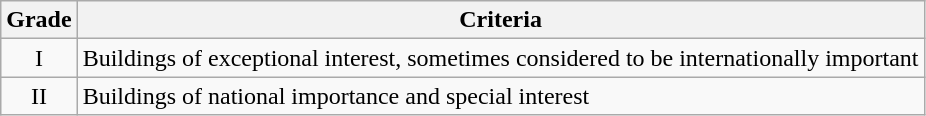<table class="wikitable">
<tr>
<th>Grade</th>
<th>Criteria</th>
</tr>
<tr>
<td align="center" >I</td>
<td>Buildings of exceptional interest, sometimes considered to be internationally important</td>
</tr>
<tr>
<td align="center" >II</td>
<td>Buildings of national importance and special interest</td>
</tr>
</table>
